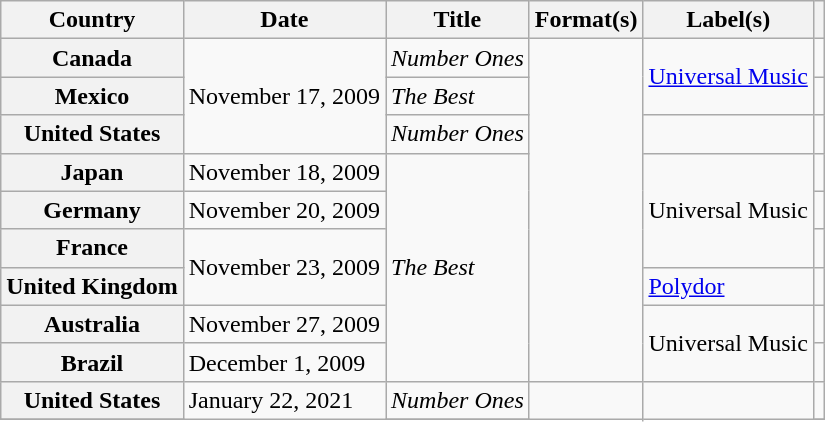<table class="wikitable sortable plainrowheaders">
<tr>
<th scope="col">Country</th>
<th scope="col">Date</th>
<th scope="col">Title</th>
<th scope="col">Format(s)</th>
<th scope="col">Label(s)</th>
<th scope="col"></th>
</tr>
<tr>
<th scope="row">Canada</th>
<td rowspan="3">November 17, 2009</td>
<td><em>Number Ones</em></td>
<td rowspan="9"></td>
<td rowspan="2"><a href='#'>Universal Music</a></td>
<td align="center"></td>
</tr>
<tr>
<th scope="row">Mexico</th>
<td><em>The Best</em></td>
<td align="center"></td>
</tr>
<tr>
<th scope="row">United States</th>
<td><em>Number Ones</em></td>
<td></td>
<td align="center"></td>
</tr>
<tr>
<th scope="row">Japan</th>
<td>November 18, 2009</td>
<td rowspan="6"><em>The Best</em></td>
<td rowspan="3">Universal Music</td>
<td align="center"></td>
</tr>
<tr>
<th scope="row">Germany</th>
<td>November 20, 2009</td>
<td align="center"></td>
</tr>
<tr>
<th scope="row">France</th>
<td rowspan="2">November 23, 2009</td>
<td align="center"></td>
</tr>
<tr>
<th scope="row">United Kingdom</th>
<td><a href='#'>Polydor</a></td>
<td align="center"></td>
</tr>
<tr>
<th scope="row">Australia</th>
<td>November 27, 2009</td>
<td rowspan="2">Universal Music</td>
<td align="center"></td>
</tr>
<tr>
<th scope="row">Brazil</th>
<td>December 1, 2009</td>
<td align="center"></td>
</tr>
<tr>
<th scope="row">United States</th>
<td rowspan="3">January 22, 2021</td>
<td><em>Number Ones</em></td>
<td rowspan="9"></td>
<td rowspan="2"><br></td>
<td align="center"></td>
</tr>
<tr>
</tr>
</table>
